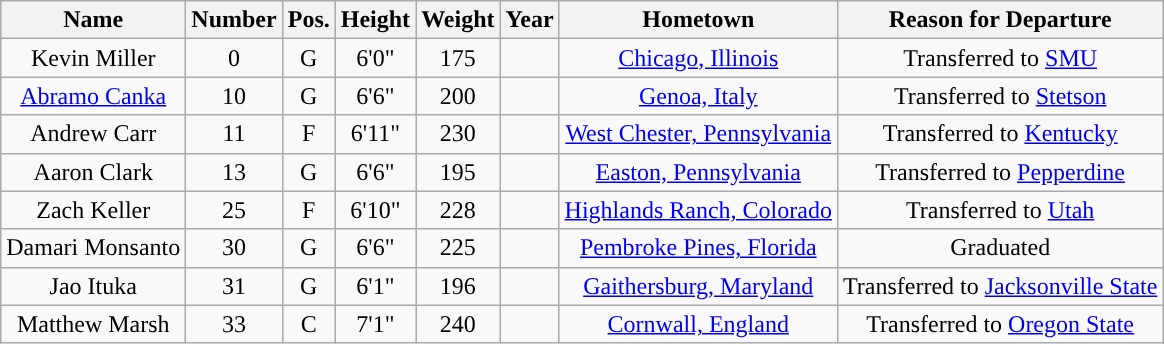<table class="wikitable sortable" border="1" style=text-align:center;">
<tr align=center>
<th>Name</th>
<th>Number</th>
<th>Pos.</th>
<th>Height</th>
<th>Weight</th>
<th>Year</th>
<th>Hometown</th>
<th>Reason for Departure</th>
</tr>
<tr>
<td>Kevin Miller</td>
<td>0</td>
<td>G</td>
<td>6'0"</td>
<td>175</td>
<td></td>
<td><a href='#'>Chicago, Illinois</a></td>
<td>Transferred to <a href='#'>SMU</a></td>
</tr>
<tr>
<td><a href='#'>Abramo Canka</a></td>
<td>10</td>
<td>G</td>
<td>6'6"</td>
<td>200</td>
<td></td>
<td><a href='#'>Genoa, Italy</a></td>
<td>Transferred to <a href='#'>Stetson</a></td>
</tr>
<tr>
<td>Andrew Carr</td>
<td>11</td>
<td>F</td>
<td>6'11"</td>
<td>230</td>
<td></td>
<td><a href='#'>West Chester, Pennsylvania</a></td>
<td>Transferred to <a href='#'>Kentucky</a></td>
</tr>
<tr>
<td>Aaron Clark</td>
<td>13</td>
<td>G</td>
<td>6'6"</td>
<td>195</td>
<td></td>
<td><a href='#'>Easton, Pennsylvania</a></td>
<td>Transferred to <a href='#'>Pepperdine</a></td>
</tr>
<tr>
<td>Zach Keller</td>
<td>25</td>
<td>F</td>
<td>6'10"</td>
<td>228</td>
<td></td>
<td><a href='#'>Highlands Ranch, Colorado</a></td>
<td>Transferred to <a href='#'>Utah</a></td>
</tr>
<tr>
<td>Damari Monsanto</td>
<td>30</td>
<td>G</td>
<td>6'6"</td>
<td>225</td>
<td></td>
<td><a href='#'>Pembroke Pines, Florida</a></td>
<td>Graduated</td>
</tr>
<tr>
<td>Jao Ituka</td>
<td>31</td>
<td>G</td>
<td>6'1"</td>
<td>196</td>
<td></td>
<td><a href='#'>Gaithersburg, Maryland</a></td>
<td>Transferred to <a href='#'>Jacksonville State</a></td>
</tr>
<tr>
<td>Matthew Marsh</td>
<td>33</td>
<td>C</td>
<td>7'1"</td>
<td>240</td>
<td></td>
<td><a href='#'>Cornwall, England</a></td>
<td>Transferred to <a href='#'>Oregon State</a></td>
</tr>
</table>
